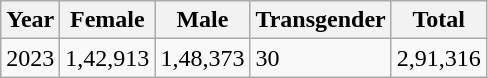<table class="wikitable">
<tr>
<th>Year</th>
<th>Female</th>
<th>Male</th>
<th>Transgender</th>
<th>Total</th>
</tr>
<tr>
<td>2023</td>
<td>1,42,913</td>
<td>1,48,373</td>
<td>30</td>
<td>2,91,316</td>
</tr>
</table>
